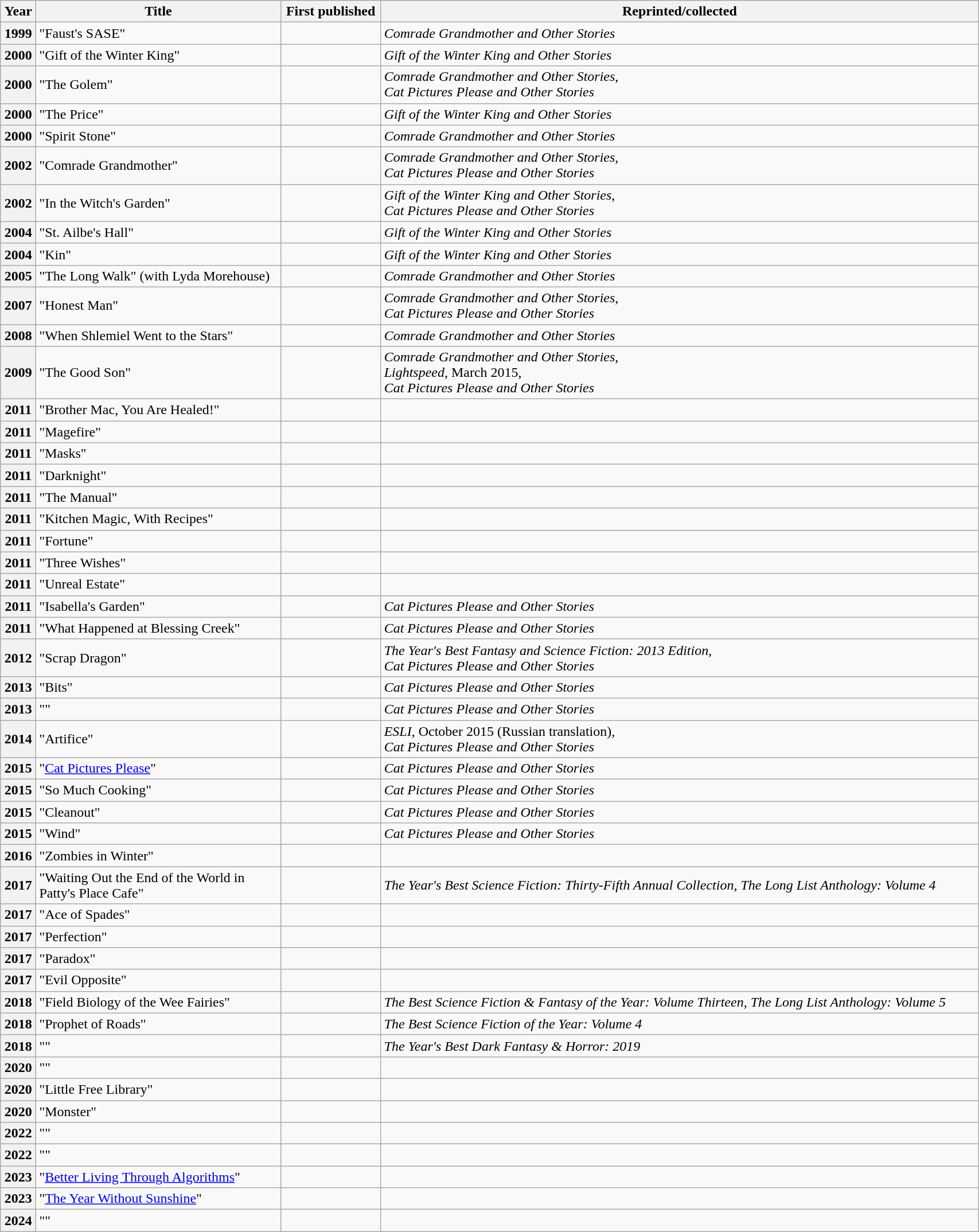<table class="wikitable sortable" width="90%">
<tr>
<th>Year</th>
<th width="25%">Title</th>
<th>First published</th>
<th>Reprinted/collected</th>
</tr>
<tr>
<th>1999</th>
<td>"Faust's SASE"</td>
<td></td>
<td><em>Comrade Grandmother and Other Stories</em></td>
</tr>
<tr>
<th>2000</th>
<td>"Gift of the Winter King"</td>
<td></td>
<td><em>Gift of the Winter King and Other Stories</em></td>
</tr>
<tr>
<th>2000</th>
<td>"The Golem"</td>
<td></td>
<td><em>Comrade Grandmother and Other Stories</em>,<br><em>Cat Pictures Please and Other Stories</em></td>
</tr>
<tr>
<th>2000</th>
<td>"The Price"</td>
<td></td>
<td><em>Gift of the Winter King and Other Stories</em></td>
</tr>
<tr>
<th>2000</th>
<td>"Spirit Stone"</td>
<td></td>
<td><em>Comrade Grandmother and Other Stories</em></td>
</tr>
<tr>
<th>2002</th>
<td>"Comrade Grandmother"</td>
<td></td>
<td><em>Comrade Grandmother and Other Stories</em>,<br><em>Cat Pictures Please and Other Stories</em></td>
</tr>
<tr>
<th>2002</th>
<td>"In the Witch's Garden"</td>
<td></td>
<td><em>Gift of the Winter King and Other Stories</em>,<br><em>Cat Pictures Please and Other Stories</em></td>
</tr>
<tr>
<th>2004</th>
<td>"St. Ailbe's Hall"</td>
<td></td>
<td><em>Gift of the Winter King and Other Stories</em></td>
</tr>
<tr>
<th>2004</th>
<td>"Kin"</td>
<td></td>
<td><em>Gift of the Winter King and Other Stories</em></td>
</tr>
<tr>
<th>2005</th>
<td>"The Long Walk" (with Lyda Morehouse)</td>
<td></td>
<td><em>Comrade Grandmother and Other Stories</em></td>
</tr>
<tr>
<th>2007</th>
<td>"Honest Man"</td>
<td></td>
<td><em>Comrade Grandmother and Other Stories</em>,<br><em>Cat Pictures Please and Other Stories</em></td>
</tr>
<tr>
<th>2008</th>
<td>"When Shlemiel Went to the Stars"</td>
<td></td>
<td><em>Comrade Grandmother and Other Stories</em></td>
</tr>
<tr>
<th>2009</th>
<td>"The Good Son"</td>
<td></td>
<td><em>Comrade Grandmother and Other Stories</em>,<br><em>Lightspeed</em>, March 2015,<br><em>Cat Pictures Please and Other Stories</em></td>
</tr>
<tr>
<th>2011</th>
<td>"Brother Mac, You Are Healed!"</td>
<td></td>
<td></td>
</tr>
<tr>
<th>2011</th>
<td>"Magefire"</td>
<td></td>
<td></td>
</tr>
<tr>
<th>2011</th>
<td>"Masks"</td>
<td></td>
<td></td>
</tr>
<tr>
<th>2011</th>
<td>"Darknight"</td>
<td></td>
<td></td>
</tr>
<tr>
<th>2011</th>
<td>"The Manual"</td>
<td></td>
<td></td>
</tr>
<tr>
<th>2011</th>
<td>"Kitchen Magic, With Recipes"</td>
<td></td>
<td></td>
</tr>
<tr>
<th>2011</th>
<td>"Fortune"</td>
<td></td>
<td></td>
</tr>
<tr>
<th>2011</th>
<td>"Three Wishes"</td>
<td></td>
<td></td>
</tr>
<tr>
<th>2011</th>
<td>"Unreal Estate"</td>
<td></td>
<td></td>
</tr>
<tr>
<th>2011</th>
<td>"Isabella's Garden"</td>
<td></td>
<td><em>Cat Pictures Please and Other Stories</em></td>
</tr>
<tr>
<th>2011</th>
<td>"What Happened at Blessing Creek"</td>
<td></td>
<td><em>Cat Pictures Please and Other Stories</em></td>
</tr>
<tr>
<th>2012</th>
<td>"Scrap Dragon"</td>
<td></td>
<td><em>The Year's Best Fantasy and Science Fiction: 2013 Edition</em>,<br><em>Cat Pictures Please and Other Stories</em></td>
</tr>
<tr>
<th>2013</th>
<td>"Bits"</td>
<td></td>
<td><em>Cat Pictures Please and Other Stories</em></td>
</tr>
<tr>
<th>2013</th>
<td>""</td>
<td></td>
<td><em>Cat Pictures Please and Other Stories</em></td>
</tr>
<tr>
<th>2014</th>
<td>"Artifice"</td>
<td></td>
<td><em>ESLI</em>, October 2015 (Russian translation),<br><em>Cat Pictures Please and Other Stories</em></td>
</tr>
<tr>
<th>2015</th>
<td>"<a href='#'>Cat Pictures Please</a>"</td>
<td></td>
<td><em>Cat Pictures Please and Other Stories</em></td>
</tr>
<tr>
<th>2015</th>
<td>"So Much Cooking"</td>
<td></td>
<td><em>Cat Pictures Please and Other Stories</em></td>
</tr>
<tr>
<th>2015</th>
<td>"Cleanout"</td>
<td></td>
<td><em>Cat Pictures Please and Other Stories</em></td>
</tr>
<tr>
<th>2015</th>
<td>"Wind"</td>
<td></td>
<td><em>Cat Pictures Please and Other Stories</em></td>
</tr>
<tr>
<th>2016</th>
<td>"Zombies in Winter"</td>
<td></td>
<td></td>
</tr>
<tr>
<th>2017</th>
<td>"Waiting Out the End of the World in Patty's Place Cafe"</td>
<td></td>
<td><em>The Year's Best Science Fiction: Thirty-Fifth Annual Collection, The Long List Anthology: Volume 4</em></td>
</tr>
<tr>
<th>2017</th>
<td>"Ace of Spades"</td>
<td></td>
<td></td>
</tr>
<tr>
<th>2017</th>
<td>"Perfection"</td>
<td></td>
<td></td>
</tr>
<tr>
<th>2017</th>
<td>"Paradox"</td>
<td></td>
<td></td>
</tr>
<tr>
<th>2017</th>
<td>"Evil Opposite"</td>
<td></td>
<td></td>
</tr>
<tr>
<th>2018</th>
<td>"Field Biology of the Wee Fairies"</td>
<td></td>
<td><em>The Best Science Fiction & Fantasy of the Year: Volume Thirteen, The Long List Anthology: Volume 5</em></td>
</tr>
<tr>
<th>2018</th>
<td>"Prophet of Roads"</td>
<td></td>
<td><em>The Best Science Fiction of the Year: Volume 4</em></td>
</tr>
<tr>
<th>2018</th>
<td>""</td>
<td></td>
<td><em>The Year's Best Dark Fantasy & Horror: 2019</em></td>
</tr>
<tr>
<th>2020</th>
<td>""</td>
<td></td>
<td></td>
</tr>
<tr>
<th>2020</th>
<td>"Little Free Library"</td>
<td></td>
<td></td>
</tr>
<tr>
<th>2020</th>
<td>"Monster"</td>
<td></td>
<td></td>
</tr>
<tr>
<th>2022</th>
<td>""</td>
<td></td>
<td></td>
</tr>
<tr>
<th>2022</th>
<td>""</td>
<td></td>
<td></td>
</tr>
<tr>
<th>2023</th>
<td>"<a href='#'>Better Living Through Algorithms</a>"</td>
<td></td>
<td></td>
</tr>
<tr>
<th>2023</th>
<td>"<a href='#'>The Year Without Sunshine</a>"</td>
<td></td>
<td></td>
</tr>
<tr>
<th>2024</th>
<td>""</td>
<td></td>
<td></td>
</tr>
</table>
